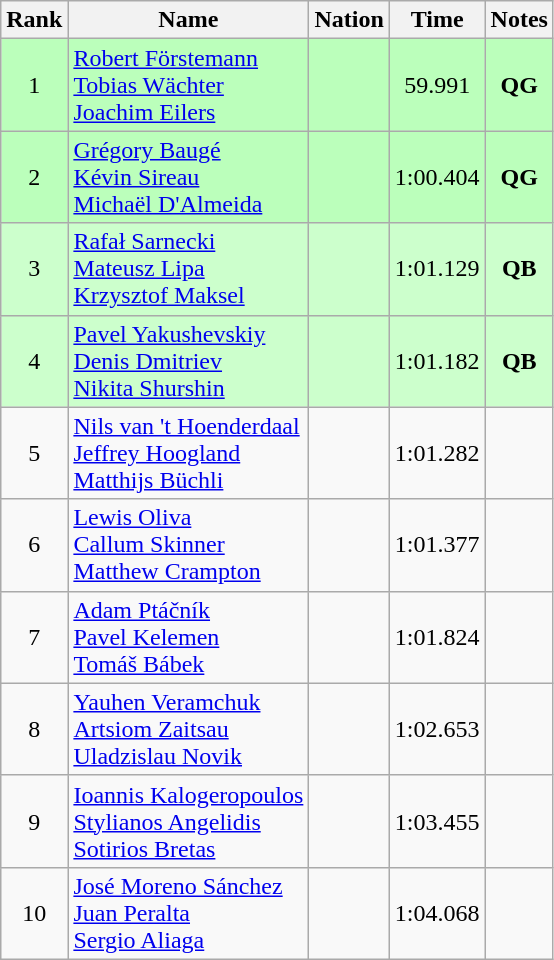<table class="wikitable sortable" style="text-align:center">
<tr>
<th>Rank</th>
<th>Name</th>
<th>Nation</th>
<th>Time</th>
<th>Notes</th>
</tr>
<tr bgcolor=bbffbb>
<td>1</td>
<td align=left><a href='#'>Robert Förstemann</a><br><a href='#'>Tobias Wächter</a><br><a href='#'>Joachim Eilers</a></td>
<td align=left></td>
<td>59.991</td>
<td><strong>QG</strong></td>
</tr>
<tr bgcolor=bbffbb>
<td>2</td>
<td align=left><a href='#'>Grégory Baugé</a><br><a href='#'>Kévin Sireau</a><br><a href='#'>Michaël D'Almeida</a></td>
<td align=left></td>
<td>1:00.404</td>
<td><strong>QG</strong></td>
</tr>
<tr bgcolor=ccffcc>
<td>3</td>
<td align=left><a href='#'>Rafał Sarnecki</a><br><a href='#'>Mateusz Lipa</a><br><a href='#'>Krzysztof Maksel</a></td>
<td align=left></td>
<td>1:01.129</td>
<td><strong>QB</strong></td>
</tr>
<tr bgcolor=ccffcc>
<td>4</td>
<td align=left><a href='#'>Pavel Yakushevskiy</a><br><a href='#'>Denis Dmitriev</a><br><a href='#'>Nikita Shurshin</a></td>
<td align=left></td>
<td>1:01.182</td>
<td><strong>QB</strong></td>
</tr>
<tr>
<td>5</td>
<td align=left><a href='#'>Nils van 't Hoenderdaal</a><br><a href='#'>Jeffrey Hoogland</a><br><a href='#'>Matthijs Büchli</a></td>
<td align=left></td>
<td>1:01.282</td>
<td></td>
</tr>
<tr>
<td>6</td>
<td align=left><a href='#'>Lewis Oliva</a><br><a href='#'>Callum Skinner</a><br><a href='#'>Matthew Crampton</a></td>
<td align=left></td>
<td>1:01.377</td>
<td></td>
</tr>
<tr>
<td>7</td>
<td align=left><a href='#'>Adam Ptáčník</a><br><a href='#'>Pavel Kelemen</a><br><a href='#'>Tomáš Bábek</a></td>
<td align=left></td>
<td>1:01.824</td>
<td></td>
</tr>
<tr>
<td>8</td>
<td align=left><a href='#'>Yauhen Veramchuk</a><br><a href='#'>Artsiom Zaitsau</a><br><a href='#'>Uladzislau Novik</a></td>
<td align=left></td>
<td>1:02.653</td>
<td></td>
</tr>
<tr>
<td>9</td>
<td align=left><a href='#'>Ioannis Kalogeropoulos</a><br><a href='#'>Stylianos Angelidis</a><br><a href='#'>Sotirios Bretas</a></td>
<td align=left></td>
<td>1:03.455</td>
<td></td>
</tr>
<tr>
<td>10</td>
<td align=left><a href='#'>José Moreno Sánchez</a><br><a href='#'>Juan Peralta</a><br><a href='#'>Sergio Aliaga</a></td>
<td align=left></td>
<td>1:04.068</td>
<td></td>
</tr>
</table>
